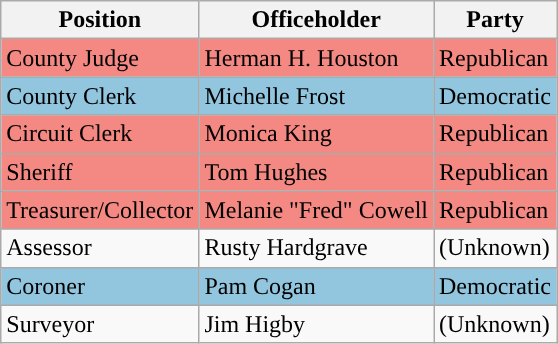<table class="wikitable mw-collapsible">
<tr>
<th>Position</th>
<th>Officeholder</th>
<th>Party</th>
</tr>
<tr style="background-color:#F48882;">
<td>County Judge</td>
<td>Herman H. Houston</td>
<td>Republican</td>
</tr>
<tr style="background-color:#92C5DE;">
<td>County Clerk</td>
<td>Michelle Frost</td>
<td>Democratic</td>
</tr>
<tr style="background-color:#F48882;">
<td>Circuit Clerk</td>
<td>Monica King</td>
<td>Republican</td>
</tr>
<tr style="background-color:#F48882;">
<td>Sheriff</td>
<td>Tom Hughes</td>
<td>Republican</td>
</tr>
<tr style="background-color:#F48882;">
<td>Treasurer/Collector</td>
<td>Melanie "Fred" Cowell</td>
<td>Republican</td>
</tr>
<tr>
<td>Assessor</td>
<td>Rusty Hardgrave</td>
<td>(Unknown)</td>
</tr>
<tr style="background-color:#92C5DE;">
<td>Coroner</td>
<td>Pam Cogan</td>
<td>Democratic</td>
</tr>
<tr>
<td>Surveyor</td>
<td>Jim Higby</td>
<td>(Unknown)</td>
</tr>
</table>
